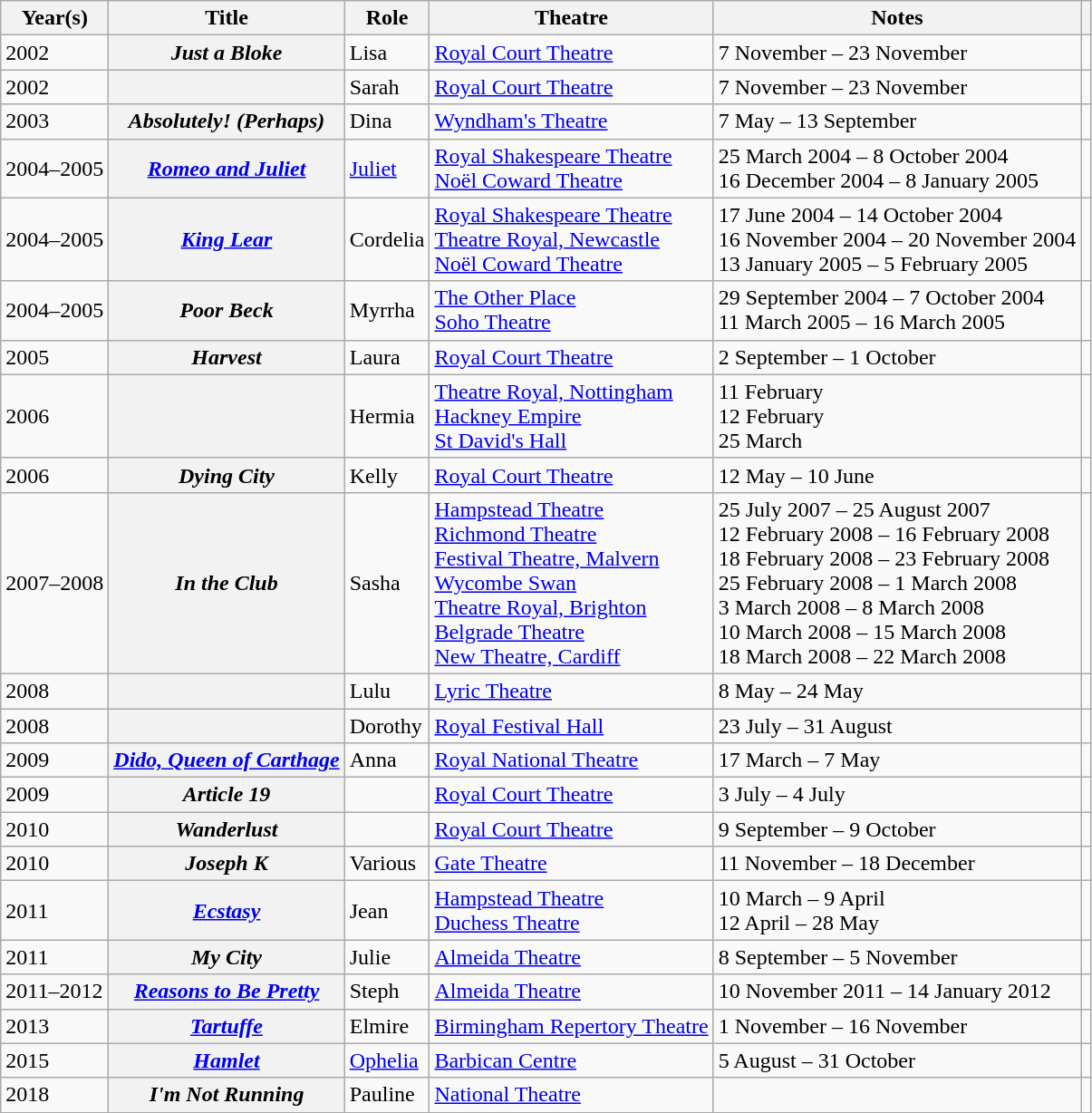<table class="wikitable plainrowheaders sortable">
<tr>
<th scope="col">Year(s)</th>
<th scope="col">Title</th>
<th scope="col">Role</th>
<th scope="col">Theatre</th>
<th scope=col class="unsortable">Notes</th>
<th scope=col class="unsortable"></th>
</tr>
<tr>
<td>2002</td>
<th scope=row><em>Just a Bloke</em></th>
<td>Lisa</td>
<td><a href='#'>Royal Court Theatre</a></td>
<td>7 November – 23 November</td>
<td style="text-align:center;"></td>
</tr>
<tr>
<td>2002</td>
<th scope=row><em></em></th>
<td>Sarah</td>
<td><a href='#'>Royal Court Theatre</a></td>
<td>7 November – 23 November</td>
<td style="text-align:center;"></td>
</tr>
<tr>
<td>2003</td>
<th scope=row><em>Absolutely! (Perhaps)</em></th>
<td>Dina</td>
<td><a href='#'>Wyndham's Theatre</a></td>
<td>7 May – 13 September</td>
<td style="text-align:center;"></td>
</tr>
<tr>
<td>2004–2005</td>
<th scope=row><em><a href='#'>Romeo and Juliet</a></em></th>
<td><a href='#'>Juliet</a></td>
<td><a href='#'>Royal Shakespeare Theatre</a><br><a href='#'>Noël Coward Theatre</a></td>
<td>25 March 2004 – 8 October 2004<br>16 December 2004 – 8 January 2005</td>
<td style="text-align:center;"></td>
</tr>
<tr>
<td>2004–2005</td>
<th scope=row><em><a href='#'>King Lear</a></em></th>
<td>Cordelia</td>
<td><a href='#'>Royal Shakespeare Theatre</a><br><a href='#'>Theatre Royal, Newcastle</a><br><a href='#'>Noël Coward Theatre</a></td>
<td>17 June 2004 – 14 October 2004<br>16 November 2004 – 20 November 2004<br>13 January 2005 – 5 February 2005</td>
<td style="text-align:center;"></td>
</tr>
<tr>
<td>2004–2005</td>
<th scope=row><em>Poor Beck</em></th>
<td>Myrrha</td>
<td><a href='#'>The Other Place</a><br><a href='#'>Soho Theatre</a></td>
<td>29 September 2004 – 7 October 2004<br>11 March 2005 – 16 March 2005</td>
<td style="text-align:center;"></td>
</tr>
<tr>
<td>2005</td>
<th scope=row><em>Harvest</em></th>
<td>Laura</td>
<td><a href='#'>Royal Court Theatre</a></td>
<td>2 September – 1 October</td>
<td style="text-align:center;"></td>
</tr>
<tr>
<td>2006</td>
<th scope=row><em></em></th>
<td>Hermia</td>
<td><a href='#'>Theatre Royal, Nottingham</a><br><a href='#'>Hackney Empire</a><br><a href='#'>St David's Hall</a></td>
<td>11 February<br>12 February<br>25 March</td>
<td style="text-align:center;"></td>
</tr>
<tr>
<td>2006</td>
<th scope=row><em>Dying City</em></th>
<td>Kelly</td>
<td><a href='#'>Royal Court Theatre</a></td>
<td>12 May – 10 June</td>
<td style="text-align:center;"></td>
</tr>
<tr>
<td>2007–2008</td>
<th scope=row><em>In the Club</em></th>
<td>Sasha</td>
<td><a href='#'>Hampstead Theatre</a><br><a href='#'>Richmond Theatre</a><br><a href='#'>Festival Theatre, Malvern</a><br><a href='#'>Wycombe Swan</a><br><a href='#'>Theatre Royal, Brighton</a><br><a href='#'>Belgrade Theatre</a><br><a href='#'>New Theatre, Cardiff</a></td>
<td>25 July 2007 – 25 August 2007<br>12 February 2008 – 16 February 2008<br>18 February 2008 – 23 February 2008<br>25 February 2008 – 1 March 2008<br>3 March 2008 – 8 March 2008<br>10 March 2008 – 15 March 2008<br>18 March 2008 – 22 March 2008</td>
<td style="text-align:center;"></td>
</tr>
<tr>
<td>2008</td>
<th scope=row><em></em></th>
<td>Lulu</td>
<td><a href='#'>Lyric Theatre</a></td>
<td>8 May – 24 May</td>
<td style="text-align:center;"></td>
</tr>
<tr>
<td>2008</td>
<th scope=row><em></em></th>
<td>Dorothy</td>
<td><a href='#'>Royal Festival Hall</a></td>
<td>23 July – 31 August</td>
<td style="text-align:center;"></td>
</tr>
<tr>
<td>2009</td>
<th scope=row><em><a href='#'>Dido, Queen of Carthage</a></em></th>
<td>Anna</td>
<td><a href='#'>Royal National Theatre</a></td>
<td>17 March – 7 May</td>
<td style="text-align:center;"></td>
</tr>
<tr>
<td>2009</td>
<th scope=row><em>Article 19</em></th>
<td></td>
<td><a href='#'>Royal Court Theatre</a></td>
<td>3 July – 4 July</td>
<td style="text-align:center;"></td>
</tr>
<tr>
<td>2010</td>
<th scope=row><em>Wanderlust</em></th>
<td></td>
<td><a href='#'>Royal Court Theatre</a></td>
<td>9 September – 9 October</td>
<td style="text-align:center;"></td>
</tr>
<tr>
<td>2010</td>
<th scope=row><em>Joseph K</em></th>
<td>Various</td>
<td><a href='#'>Gate Theatre</a></td>
<td>11 November – 18 December</td>
<td style="text-align:center;"></td>
</tr>
<tr>
<td>2011</td>
<th scope=row><em><a href='#'>Ecstasy</a></em></th>
<td>Jean</td>
<td><a href='#'>Hampstead Theatre</a><br><a href='#'>Duchess Theatre</a></td>
<td>10 March – 9 April<br>12 April – 28 May</td>
<td style="text-align:center;"></td>
</tr>
<tr>
<td>2011</td>
<th scope=row><em>My City</em></th>
<td>Julie</td>
<td><a href='#'>Almeida Theatre</a></td>
<td>8 September – 5 November</td>
<td style="text-align:center;"></td>
</tr>
<tr>
<td>2011–2012</td>
<th scope=row><em><a href='#'>Reasons to Be Pretty</a></em></th>
<td>Steph</td>
<td><a href='#'>Almeida Theatre</a></td>
<td>10 November 2011 – 14 January 2012</td>
<td style="text-align:center;"></td>
</tr>
<tr>
<td>2013</td>
<th scope=row><em><a href='#'>Tartuffe</a></em></th>
<td>Elmire</td>
<td><a href='#'>Birmingham Repertory Theatre</a></td>
<td>1 November – 16 November</td>
<td style="text-align:center;"></td>
</tr>
<tr>
<td>2015</td>
<th scope=row><em><a href='#'>Hamlet</a></em></th>
<td><a href='#'>Ophelia</a></td>
<td><a href='#'>Barbican Centre</a></td>
<td>5 August – 31 October</td>
<td style="text-align:center;"></td>
</tr>
<tr>
<td>2018</td>
<th scope=row><em>I'm Not Running</em></th>
<td>Pauline</td>
<td><a href='#'>National Theatre</a></td>
<td></td>
<td style="text-align:center;"></td>
</tr>
</table>
